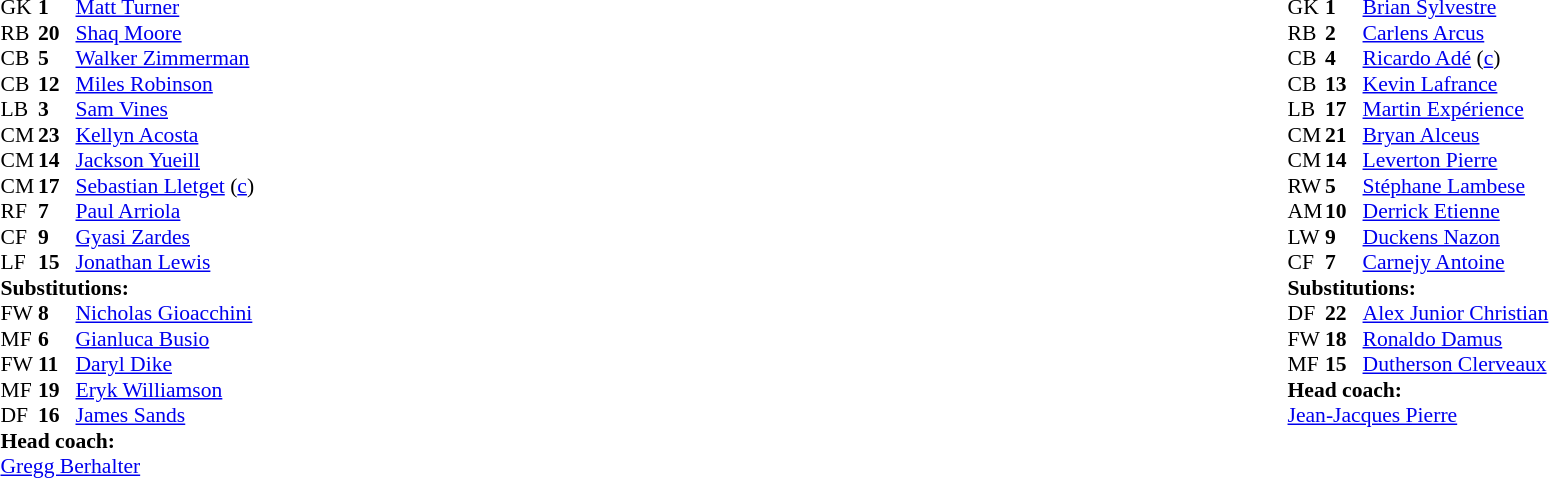<table width="100%">
<tr>
<td valign="top" width="40%"><br><table style="font-size:90%" cellspacing="0" cellpadding="0">
<tr>
<th width=25></th>
<th width=25></th>
</tr>
<tr>
<td>GK</td>
<td><strong>1</strong></td>
<td><a href='#'>Matt Turner</a></td>
</tr>
<tr>
<td>RB</td>
<td><strong>20</strong></td>
<td><a href='#'>Shaq Moore</a></td>
<td></td>
<td></td>
</tr>
<tr>
<td>CB</td>
<td><strong>5</strong></td>
<td><a href='#'>Walker Zimmerman</a></td>
</tr>
<tr>
<td>CB</td>
<td><strong>12</strong></td>
<td><a href='#'>Miles Robinson</a></td>
</tr>
<tr>
<td>LB</td>
<td><strong>3</strong></td>
<td><a href='#'>Sam Vines</a></td>
</tr>
<tr>
<td>CM</td>
<td><strong>23</strong></td>
<td><a href='#'>Kellyn Acosta</a></td>
<td></td>
</tr>
<tr>
<td>CM</td>
<td><strong>14</strong></td>
<td><a href='#'>Jackson Yueill</a></td>
<td></td>
<td></td>
</tr>
<tr>
<td>CM</td>
<td><strong>17</strong></td>
<td><a href='#'>Sebastian Lletget</a> (<a href='#'>c</a>)</td>
</tr>
<tr>
<td>RF</td>
<td><strong>7</strong></td>
<td><a href='#'>Paul Arriola</a></td>
<td></td>
<td></td>
</tr>
<tr>
<td>CF</td>
<td><strong>9</strong></td>
<td><a href='#'>Gyasi Zardes</a></td>
<td></td>
</tr>
<tr>
<td>LF</td>
<td><strong>15</strong></td>
<td><a href='#'>Jonathan Lewis</a></td>
<td></td>
<td></td>
</tr>
<tr>
<td colspan=3><strong>Substitutions:</strong></td>
</tr>
<tr>
<td>FW</td>
<td><strong>8</strong></td>
<td><a href='#'>Nicholas Gioacchini</a></td>
<td></td>
<td></td>
</tr>
<tr>
<td>MF</td>
<td><strong>6</strong></td>
<td><a href='#'>Gianluca Busio</a></td>
<td></td>
<td></td>
</tr>
<tr>
<td>FW</td>
<td><strong>11</strong></td>
<td><a href='#'>Daryl Dike</a></td>
<td></td>
<td></td>
</tr>
<tr>
<td>MF</td>
<td><strong>19</strong></td>
<td><a href='#'>Eryk Williamson</a></td>
<td></td>
<td></td>
</tr>
<tr>
<td>DF</td>
<td><strong>16</strong></td>
<td><a href='#'>James Sands</a></td>
<td></td>
<td></td>
</tr>
<tr>
<td colspan=3><strong>Head coach:</strong></td>
</tr>
<tr>
<td colspan=3><a href='#'>Gregg Berhalter</a></td>
</tr>
</table>
</td>
<td valign="top"></td>
<td valign="top" width="50%"><br><table style="font-size:90%; margin:auto" cellspacing="0" cellpadding="0">
<tr>
<th width=25></th>
<th width=25></th>
</tr>
<tr>
<td>GK</td>
<td><strong>1</strong></td>
<td><a href='#'>Brian Sylvestre</a></td>
</tr>
<tr>
<td>RB</td>
<td><strong>2</strong></td>
<td><a href='#'>Carlens Arcus</a></td>
</tr>
<tr>
<td>CB</td>
<td><strong>4</strong></td>
<td><a href='#'>Ricardo Adé</a> (<a href='#'>c</a>)</td>
</tr>
<tr>
<td>CB</td>
<td><strong>13</strong></td>
<td><a href='#'>Kevin Lafrance</a></td>
</tr>
<tr>
<td>LB</td>
<td><strong>17</strong></td>
<td><a href='#'>Martin Expérience</a></td>
<td></td>
<td></td>
</tr>
<tr>
<td>CM</td>
<td><strong>21</strong></td>
<td><a href='#'>Bryan Alceus</a></td>
</tr>
<tr>
<td>CM</td>
<td><strong>14</strong></td>
<td><a href='#'>Leverton Pierre</a></td>
<td></td>
<td></td>
</tr>
<tr>
<td>RW</td>
<td><strong>5</strong></td>
<td><a href='#'>Stéphane Lambese</a></td>
</tr>
<tr>
<td>AM</td>
<td><strong>10</strong></td>
<td><a href='#'>Derrick Etienne</a></td>
</tr>
<tr>
<td>LW</td>
<td><strong>9</strong></td>
<td><a href='#'>Duckens Nazon</a></td>
<td></td>
<td></td>
</tr>
<tr>
<td>CF</td>
<td><strong>7</strong></td>
<td><a href='#'>Carnejy Antoine</a></td>
</tr>
<tr>
<td colspan=3><strong>Substitutions:</strong></td>
</tr>
<tr>
<td>DF</td>
<td><strong>22</strong></td>
<td><a href='#'>Alex Junior Christian</a></td>
<td></td>
<td></td>
</tr>
<tr>
<td>FW</td>
<td><strong>18</strong></td>
<td><a href='#'>Ronaldo Damus</a></td>
<td></td>
<td></td>
</tr>
<tr>
<td>MF</td>
<td><strong>15</strong></td>
<td><a href='#'>Dutherson Clerveaux</a></td>
<td></td>
<td></td>
</tr>
<tr>
<td colspan=3><strong>Head coach:</strong></td>
</tr>
<tr>
<td colspan=3><a href='#'>Jean-Jacques Pierre</a></td>
</tr>
</table>
</td>
</tr>
</table>
